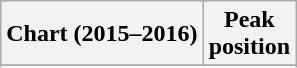<table class="wikitable sortable plainrowheaders" style="text-align:center">
<tr>
<th scope="col">Chart (2015–2016)</th>
<th scope="col">Peak<br>position</th>
</tr>
<tr>
</tr>
<tr>
</tr>
<tr>
</tr>
<tr>
</tr>
<tr>
</tr>
<tr>
</tr>
<tr>
</tr>
<tr>
</tr>
</table>
